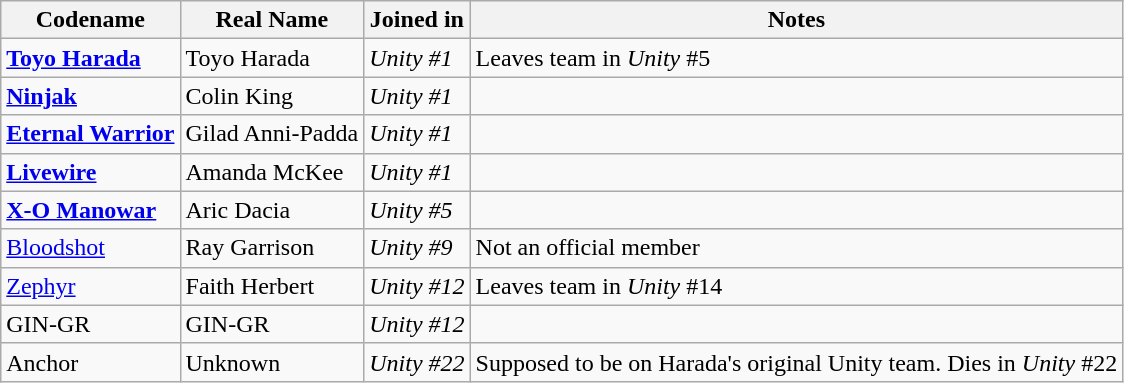<table class="wikitable">
<tr>
<th>Codename</th>
<th>Real Name</th>
<th>Joined in</th>
<th>Notes</th>
</tr>
<tr>
<td><strong><a href='#'>Toyo Harada</a></strong></td>
<td>Toyo Harada</td>
<td><em>Unity #1</em></td>
<td>Leaves team in <em>Unity</em> #5</td>
</tr>
<tr>
<td><strong><a href='#'>Ninjak</a></strong></td>
<td>Colin King</td>
<td><em>Unity #1</em></td>
<td></td>
</tr>
<tr>
<td><strong><a href='#'>Eternal Warrior</a></strong></td>
<td>Gilad Anni-Padda</td>
<td><em>Unity #1</em></td>
<td></td>
</tr>
<tr>
<td><strong><a href='#'>Livewire</a></strong></td>
<td>Amanda McKee</td>
<td><em>Unity #1</em></td>
<td></td>
</tr>
<tr>
<td><strong><a href='#'>X-O Manowar</a></strong></td>
<td>Aric Dacia</td>
<td><em>Unity #5</em></td>
<td></td>
</tr>
<tr>
<td><a href='#'>Bloodshot</a></td>
<td>Ray Garrison</td>
<td><em>Unity #9</em></td>
<td>Not an official member</td>
</tr>
<tr>
<td><a href='#'>Zephyr</a></td>
<td>Faith Herbert</td>
<td><em>Unity #12</em></td>
<td>Leaves team in <em>Unity</em> #14</td>
</tr>
<tr>
<td>GIN-GR</td>
<td>GIN-GR</td>
<td><em>Unity #12</em></td>
<td></td>
</tr>
<tr>
<td>Anchor</td>
<td>Unknown</td>
<td><em>Unity #22</em></td>
<td>Supposed to be on Harada's original Unity team. Dies in <em>Unity</em> #22</td>
</tr>
</table>
